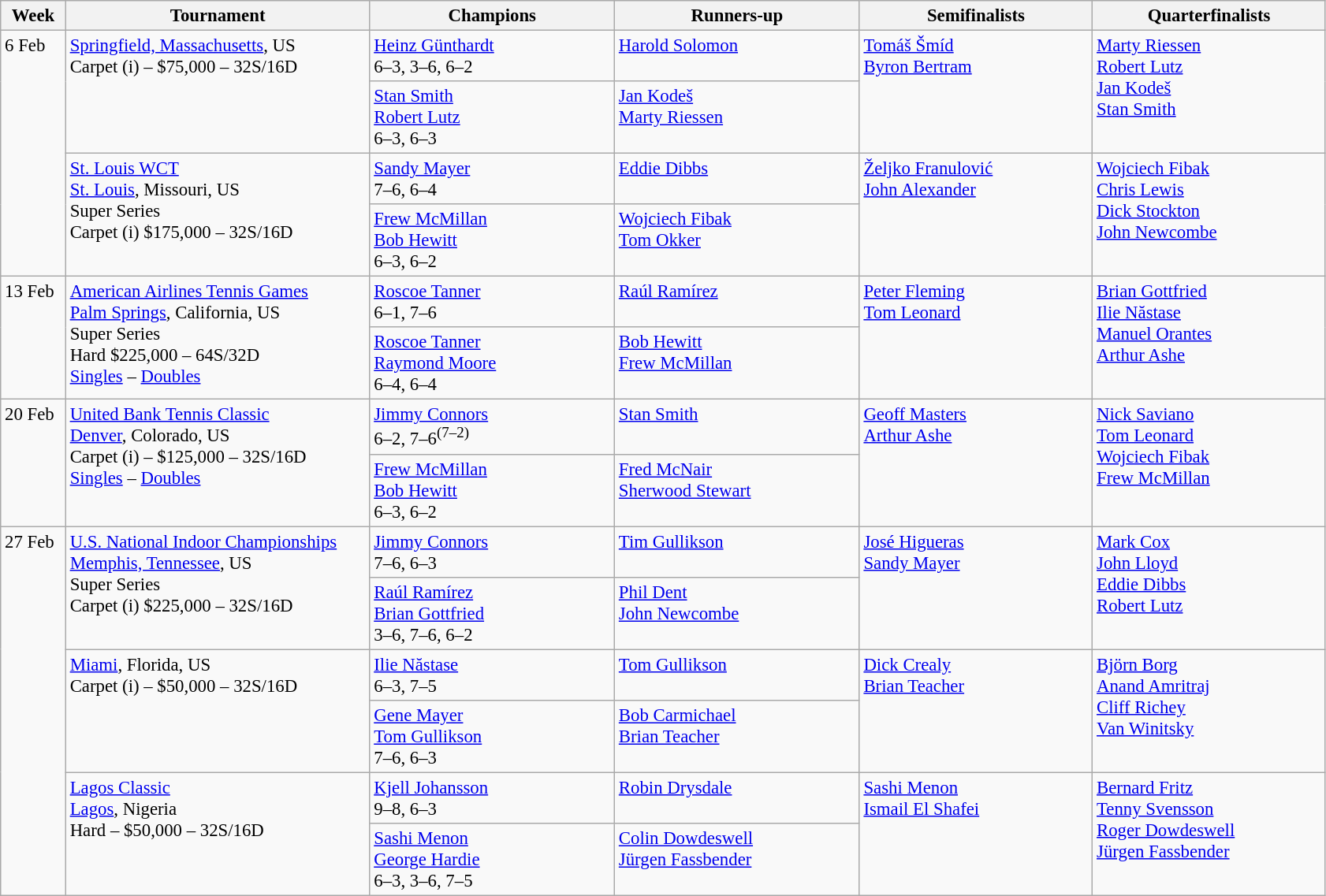<table class=wikitable style=font-size:95%>
<tr>
<th style="width:48px;">Week</th>
<th style="width:250px;">Tournament</th>
<th style="width:200px;">Champions</th>
<th style="width:200px;">Runners-up</th>
<th style="width:190px;">Semifinalists</th>
<th style="width:190px;">Quarterfinalists</th>
</tr>
<tr valign=top>
<td rowspan=4>6 Feb</td>
<td rowspan=2><a href='#'>Springfield, Massachusetts</a>, US <br> Carpet (i) – $75,000 – 32S/16D</td>
<td> <a href='#'>Heinz Günthardt</a> <br> 6–3, 3–6, 6–2</td>
<td> <a href='#'>Harold Solomon</a></td>
<td rowspan=2> <a href='#'>Tomáš Šmíd</a> <br>  <a href='#'>Byron Bertram</a></td>
<td rowspan=2> <a href='#'>Marty Riessen</a> <br>  <a href='#'>Robert Lutz</a> <br>  <a href='#'>Jan Kodeš</a> <br>  <a href='#'>Stan Smith</a></td>
</tr>
<tr valign=top>
<td> <a href='#'>Stan Smith</a> <br>  <a href='#'>Robert Lutz</a> <br> 6–3, 6–3</td>
<td> <a href='#'>Jan Kodeš</a> <br>  <a href='#'>Marty Riessen</a></td>
</tr>
<tr valign=top>
<td rowspan=2><a href='#'>St. Louis WCT</a> <br> <a href='#'>St. Louis</a>, Missouri, US <br>Super Series <br> Carpet (i) $175,000 – 32S/16D</td>
<td> <a href='#'>Sandy Mayer</a> <br> 7–6, 6–4</td>
<td> <a href='#'>Eddie Dibbs</a></td>
<td rowspan=2> <a href='#'>Željko Franulović</a> <br>  <a href='#'>John Alexander</a></td>
<td rowspan=2> <a href='#'>Wojciech Fibak</a> <br>  <a href='#'>Chris Lewis</a> <br>  <a href='#'>Dick Stockton</a> <br>  <a href='#'>John Newcombe</a></td>
</tr>
<tr valign=top>
<td> <a href='#'>Frew McMillan</a> <br>  <a href='#'>Bob Hewitt</a> <br> 6–3, 6–2</td>
<td> <a href='#'>Wojciech Fibak</a> <br>  <a href='#'>Tom Okker</a></td>
</tr>
<tr valign=top>
<td rowspan=2>13 Feb</td>
<td rowspan=2><a href='#'>American Airlines Tennis Games</a> <br> <a href='#'>Palm Springs</a>, California, US <br>Super Series <br> Hard $225,000 – 64S/32D <br> <a href='#'>Singles</a> – <a href='#'>Doubles</a></td>
<td> <a href='#'>Roscoe Tanner</a> <br> 6–1, 7–6</td>
<td> <a href='#'>Raúl Ramírez</a></td>
<td rowspan=2> <a href='#'>Peter Fleming</a> <br>  <a href='#'>Tom Leonard</a></td>
<td rowspan=2> <a href='#'>Brian Gottfried</a> <br>  <a href='#'>Ilie Năstase</a> <br>  <a href='#'>Manuel Orantes</a> <br>  <a href='#'>Arthur Ashe</a></td>
</tr>
<tr valign=top>
<td> <a href='#'>Roscoe Tanner</a> <br>  <a href='#'>Raymond Moore</a> <br> 6–4, 6–4</td>
<td> <a href='#'>Bob Hewitt</a> <br>  <a href='#'>Frew McMillan</a></td>
</tr>
<tr valign=top>
<td rowspan=2>20 Feb</td>
<td rowspan=2><a href='#'>United Bank Tennis Classic</a> <br> <a href='#'>Denver</a>, Colorado, US <br> Carpet (i) – $125,000 – 32S/16D <br> <a href='#'>Singles</a> – <a href='#'>Doubles</a></td>
<td> <a href='#'>Jimmy Connors</a> <br> 6–2, 7–6<sup>(7–2)</sup></td>
<td> <a href='#'>Stan Smith</a></td>
<td rowspan=2> <a href='#'>Geoff Masters</a> <br>  <a href='#'>Arthur Ashe</a></td>
<td rowspan=2> <a href='#'>Nick Saviano</a> <br>  <a href='#'>Tom Leonard</a> <br>  <a href='#'>Wojciech Fibak</a> <br>  <a href='#'>Frew McMillan</a></td>
</tr>
<tr valign=top>
<td> <a href='#'>Frew McMillan</a> <br>  <a href='#'>Bob Hewitt</a> <br> 6–3, 6–2</td>
<td> <a href='#'>Fred McNair</a> <br>  <a href='#'>Sherwood Stewart</a></td>
</tr>
<tr valign=top>
<td rowspan=6>27 Feb</td>
<td rowspan=2><a href='#'>U.S. National Indoor Championships</a> <br> <a href='#'>Memphis, Tennessee</a>, US <br>Super Series <br> Carpet (i) $225,000 – 32S/16D</td>
<td> <a href='#'>Jimmy Connors</a> <br> 7–6, 6–3</td>
<td> <a href='#'>Tim Gullikson</a></td>
<td rowspan=2> <a href='#'>José Higueras</a> <br>  <a href='#'>Sandy Mayer</a></td>
<td rowspan=2> <a href='#'>Mark Cox</a> <br>  <a href='#'>John Lloyd</a> <br>  <a href='#'>Eddie Dibbs</a> <br>  <a href='#'>Robert Lutz</a></td>
</tr>
<tr valign=top>
<td> <a href='#'>Raúl Ramírez</a> <br>  <a href='#'>Brian Gottfried</a> <br> 3–6, 7–6, 6–2</td>
<td> <a href='#'>Phil Dent</a> <br>  <a href='#'>John Newcombe</a></td>
</tr>
<tr valign=top>
<td rowspan=2><a href='#'>Miami</a>, Florida, US <br> Carpet (i) – $50,000 – 32S/16D</td>
<td> <a href='#'>Ilie Năstase</a> <br> 6–3, 7–5</td>
<td> <a href='#'>Tom Gullikson</a></td>
<td rowspan=2> <a href='#'>Dick Crealy</a> <br>  <a href='#'>Brian Teacher</a></td>
<td rowspan=2> <a href='#'>Björn Borg</a> <br>  <a href='#'>Anand Amritraj</a> <br>  <a href='#'>Cliff Richey</a> <br>  <a href='#'>Van Winitsky</a></td>
</tr>
<tr valign=top>
<td> <a href='#'>Gene Mayer</a> <br>  <a href='#'>Tom Gullikson</a> <br> 7–6, 6–3</td>
<td> <a href='#'>Bob Carmichael</a> <br>  <a href='#'>Brian Teacher</a></td>
</tr>
<tr valign=top>
<td rowspan=2><a href='#'>Lagos Classic</a> <br> <a href='#'>Lagos</a>, Nigeria <br> Hard – $50,000 – 32S/16D</td>
<td> <a href='#'>Kjell Johansson</a> <br> 9–8, 6–3</td>
<td> <a href='#'>Robin Drysdale</a></td>
<td rowspan=2> <a href='#'>Sashi Menon</a> <br>  <a href='#'>Ismail El Shafei</a></td>
<td rowspan=2> <a href='#'>Bernard Fritz</a> <br>  <a href='#'>Tenny Svensson</a> <br>  <a href='#'>Roger Dowdeswell</a> <br>  <a href='#'>Jürgen Fassbender</a></td>
</tr>
<tr valign=top>
<td> <a href='#'>Sashi Menon</a> <br>  <a href='#'>George Hardie</a> <br> 6–3, 3–6, 7–5</td>
<td> <a href='#'>Colin Dowdeswell</a> <br>  <a href='#'>Jürgen Fassbender</a></td>
</tr>
</table>
